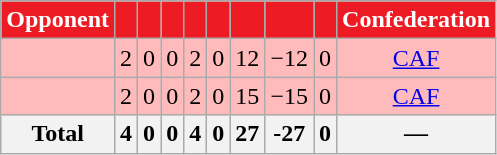<table class="wikitable sortable" style="text-align:center;">
<tr style="color:white">
<th style="background-color:#ED1C24;color:white">Opponent</th>
<th style="background-color:#ED1C24;"></th>
<th style="background-color:#ED1C24;"></th>
<th style="background-color:#ED1C24;"></th>
<th style="background-color:#ED1C24;"></th>
<th style="background-color:#ED1C24;"></th>
<th style="background-color:#ED1C24;"></th>
<th style="background-color:#ED1C24;"></th>
<th style="background-color:#ED1C24;"></th>
<th style="background-color:#ED1C24;color:white">Confederation</th>
</tr>
<tr bgcolor="#ffbbbb">
<td style="text-align:left;"></td>
<td>2</td>
<td>0</td>
<td>0</td>
<td>2</td>
<td>0</td>
<td>12</td>
<td>−12</td>
<td>0</td>
<td><a href='#'>CAF</a></td>
</tr>
<tr bgcolor="#ffbbbb">
<td style="text-align:left;"></td>
<td>2</td>
<td>0</td>
<td>0</td>
<td>2</td>
<td>0</td>
<td>15</td>
<td>−15</td>
<td>0</td>
<td><a href='#'>CAF</a></td>
</tr>
<tr>
<th>Total</th>
<th>4</th>
<th>0</th>
<th>0</th>
<th>4</th>
<th>0</th>
<th>27</th>
<th>-27</th>
<th>0</th>
<th>—</th>
</tr>
</table>
